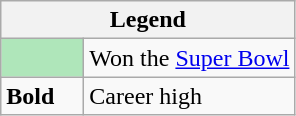<table class="wikitable mw-collapsible mw-collapsed">
<tr>
<th colspan="2">Legend</th>
</tr>
<tr>
<td style="background:#afe6ba; width:3em;"></td>
<td>Won the <a href='#'>Super Bowl</a></td>
</tr>
<tr>
<td><strong>Bold</strong></td>
<td>Career high</td>
</tr>
</table>
